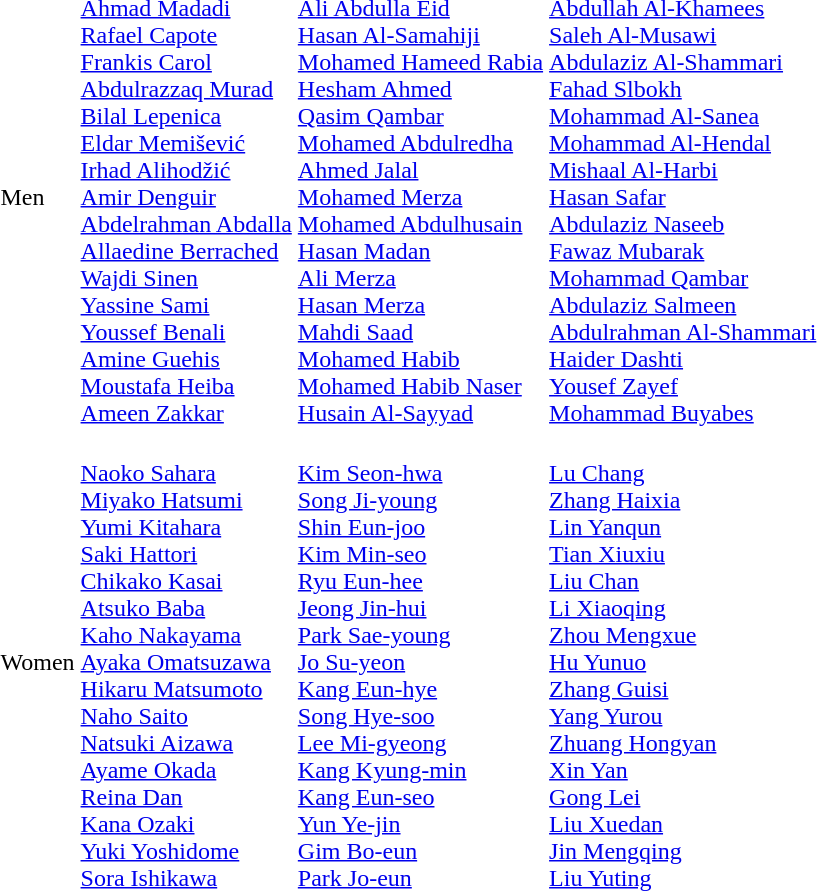<table>
<tr>
<td>Men<br></td>
<td><br><a href='#'>Ahmad Madadi</a><br><a href='#'>Rafael Capote</a><br><a href='#'>Frankis Carol</a><br><a href='#'>Abdulrazzaq Murad</a><br><a href='#'>Bilal Lepenica</a><br><a href='#'>Eldar Memišević</a><br><a href='#'>Irhad Alihodžić</a><br><a href='#'>Amir Denguir</a><br><a href='#'>Abdelrahman Abdalla</a><br><a href='#'>Allaedine Berrached</a><br><a href='#'>Wajdi Sinen</a><br><a href='#'>Yassine Sami</a><br><a href='#'>Youssef Benali</a><br><a href='#'>Amine Guehis</a><br><a href='#'>Moustafa Heiba</a><br><a href='#'>Ameen Zakkar</a></td>
<td><br><a href='#'>Ali Abdulla Eid</a><br><a href='#'>Hasan Al-Samahiji</a><br><a href='#'>Mohamed Hameed Rabia</a><br><a href='#'>Hesham Ahmed</a><br><a href='#'>Qasim Qambar</a><br><a href='#'>Mohamed Abdulredha</a><br><a href='#'>Ahmed Jalal</a><br><a href='#'>Mohamed Merza</a><br><a href='#'>Mohamed Abdulhusain</a><br><a href='#'>Hasan Madan</a><br><a href='#'>Ali Merza</a><br><a href='#'>Hasan Merza</a><br><a href='#'>Mahdi Saad</a><br><a href='#'>Mohamed Habib</a><br><a href='#'>Mohamed Habib Naser</a><br><a href='#'>Husain Al-Sayyad</a></td>
<td><br><a href='#'>Abdullah Al-Khamees</a><br><a href='#'>Saleh Al-Musawi</a><br><a href='#'>Abdulaziz Al-Shammari</a><br><a href='#'>Fahad Slbokh</a><br><a href='#'>Mohammad Al-Sanea</a><br><a href='#'>Mohammad Al-Hendal</a><br><a href='#'>Mishaal Al-Harbi</a><br><a href='#'>Hasan Safar</a><br><a href='#'>Abdulaziz Naseeb</a><br><a href='#'>Fawaz Mubarak</a><br><a href='#'>Mohammad Qambar</a><br><a href='#'>Abdulaziz Salmeen</a><br><a href='#'>Abdulrahman Al-Shammari</a><br><a href='#'>Haider Dashti</a><br><a href='#'>Yousef Zayef</a><br><a href='#'>Mohammad Buyabes</a></td>
</tr>
<tr>
<td>Women<br></td>
<td><br><a href='#'>Naoko Sahara</a><br><a href='#'>Miyako Hatsumi</a><br><a href='#'>Yumi Kitahara</a><br><a href='#'>Saki Hattori</a><br><a href='#'>Chikako Kasai</a><br><a href='#'>Atsuko Baba</a><br><a href='#'>Kaho Nakayama</a><br><a href='#'>Ayaka Omatsuzawa</a><br><a href='#'>Hikaru Matsumoto</a><br><a href='#'>Naho Saito</a><br><a href='#'>Natsuki Aizawa</a><br><a href='#'>Ayame Okada</a><br><a href='#'>Reina Dan</a><br><a href='#'>Kana Ozaki</a><br><a href='#'>Yuki Yoshidome</a><br><a href='#'>Sora Ishikawa</a></td>
<td><br><a href='#'>Kim Seon-hwa</a><br><a href='#'>Song Ji-young</a><br><a href='#'>Shin Eun-joo</a><br><a href='#'>Kim Min-seo</a><br><a href='#'>Ryu Eun-hee</a><br><a href='#'>Jeong Jin-hui</a><br><a href='#'>Park Sae-young</a><br><a href='#'>Jo Su-yeon</a><br><a href='#'>Kang Eun-hye</a><br><a href='#'>Song Hye-soo</a><br><a href='#'>Lee Mi-gyeong</a><br><a href='#'>Kang Kyung-min</a><br><a href='#'>Kang Eun-seo</a><br><a href='#'>Yun Ye-jin</a><br><a href='#'>Gim Bo-eun</a><br><a href='#'>Park Jo-eun</a></td>
<td><br><a href='#'>Lu Chang</a><br><a href='#'>Zhang Haixia</a><br><a href='#'>Lin Yanqun</a><br><a href='#'>Tian Xiuxiu</a><br><a href='#'>Liu Chan</a><br><a href='#'>Li Xiaoqing</a><br><a href='#'>Zhou Mengxue</a><br><a href='#'>Hu Yunuo</a><br><a href='#'>Zhang Guisi</a><br><a href='#'>Yang Yurou</a><br><a href='#'>Zhuang Hongyan</a><br><a href='#'>Xin Yan</a><br><a href='#'>Gong Lei</a><br><a href='#'>Liu Xuedan</a><br><a href='#'>Jin Mengqing</a><br><a href='#'>Liu Yuting</a></td>
</tr>
</table>
